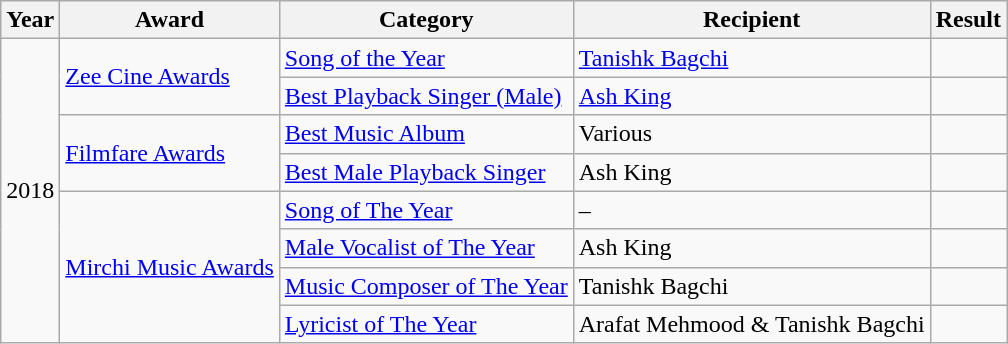<table class="wikitable" border="1">
<tr>
<th>Year</th>
<th>Award</th>
<th>Category</th>
<th>Recipient</th>
<th>Result</th>
</tr>
<tr>
<td rowspan="8">2018</td>
<td rowspan="2"><a href='#'>Zee Cine Awards</a></td>
<td><a href='#'>Song of the Year</a></td>
<td><a href='#'>Tanishk Bagchi</a></td>
<td></td>
</tr>
<tr>
<td><a href='#'>Best Playback Singer (Male)</a></td>
<td><a href='#'>Ash King</a></td>
<td></td>
</tr>
<tr>
<td rowspan="2"><a href='#'>Filmfare Awards</a></td>
<td><a href='#'>Best Music Album</a></td>
<td>Various</td>
<td></td>
</tr>
<tr>
<td><a href='#'>Best Male Playback Singer</a></td>
<td>Ash King</td>
<td></td>
</tr>
<tr>
<td rowspan="4"><a href='#'>Mirchi Music Awards</a></td>
<td><a href='#'>Song of The Year</a></td>
<td>–</td>
<td></td>
</tr>
<tr>
<td><a href='#'>Male Vocalist of The Year</a></td>
<td>Ash King</td>
<td></td>
</tr>
<tr>
<td><a href='#'>Music Composer of The Year</a></td>
<td>Tanishk Bagchi</td>
<td></td>
</tr>
<tr>
<td><a href='#'>Lyricist of The Year</a></td>
<td>Arafat Mehmood & Tanishk Bagchi</td>
<td></td>
</tr>
</table>
